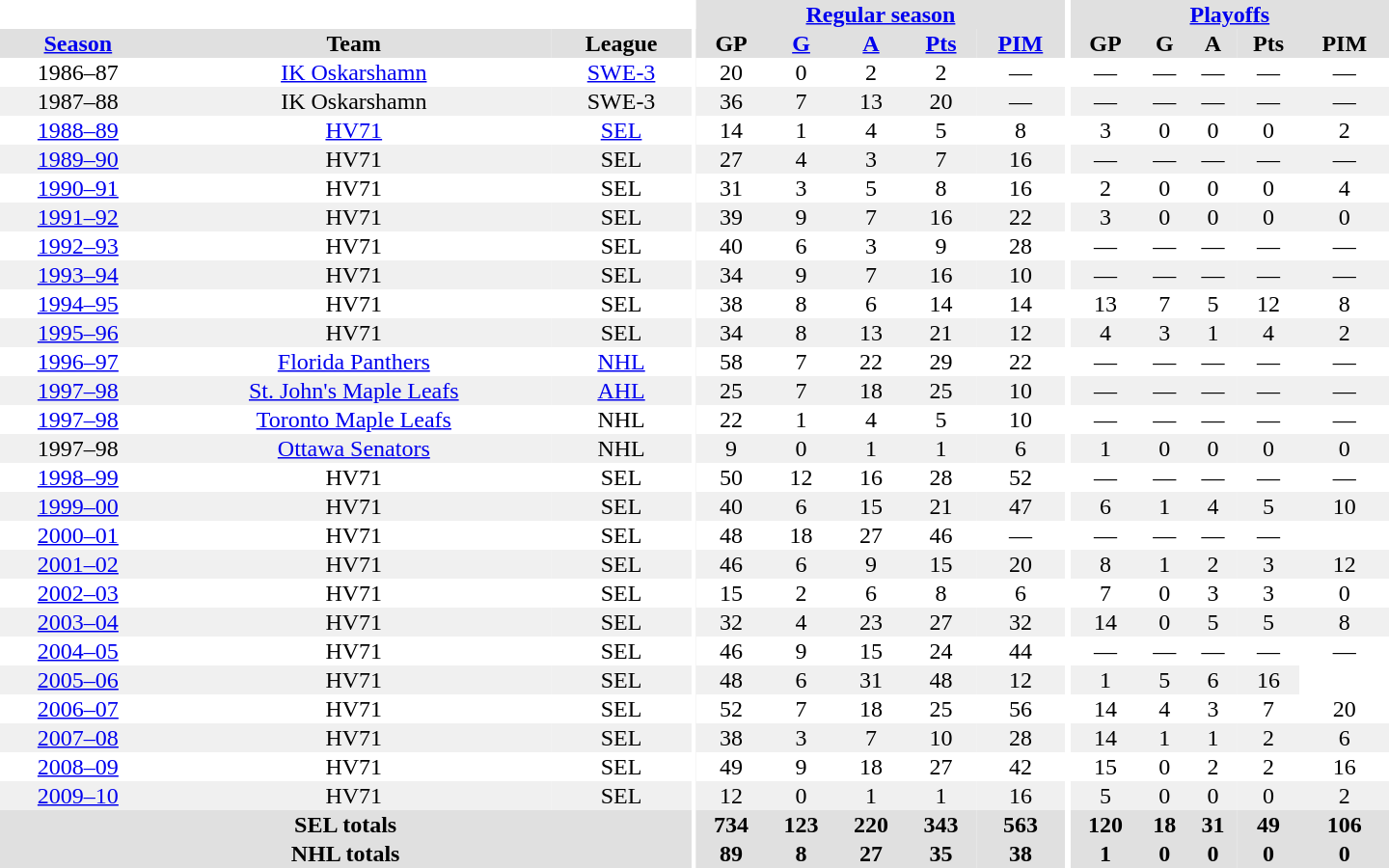<table border="0" cellpadding="1" cellspacing="0" style="text-align:center; width:60em">
<tr bgcolor="#e0e0e0">
<th colspan="3" bgcolor="#ffffff"></th>
<th rowspan="100" bgcolor="#ffffff"></th>
<th colspan="5"><a href='#'>Regular season</a></th>
<th rowspan="100" bgcolor="#ffffff"></th>
<th colspan="5"><a href='#'>Playoffs</a></th>
</tr>
<tr bgcolor="#e0e0e0">
<th><a href='#'>Season</a></th>
<th>Team</th>
<th>League</th>
<th>GP</th>
<th><a href='#'>G</a></th>
<th><a href='#'>A</a></th>
<th><a href='#'>Pts</a></th>
<th><a href='#'>PIM</a></th>
<th>GP</th>
<th>G</th>
<th>A</th>
<th>Pts</th>
<th>PIM</th>
</tr>
<tr>
<td>1986–87</td>
<td><a href='#'>IK Oskarshamn</a></td>
<td><a href='#'>SWE-3</a></td>
<td>20</td>
<td>0</td>
<td>2</td>
<td>2</td>
<td>—</td>
<td>—</td>
<td>—</td>
<td>—</td>
<td>—</td>
<td>—</td>
</tr>
<tr bgcolor="#f0f0f0">
<td>1987–88</td>
<td>IK Oskarshamn</td>
<td>SWE-3</td>
<td>36</td>
<td>7</td>
<td>13</td>
<td>20</td>
<td>—</td>
<td>—</td>
<td>—</td>
<td>—</td>
<td>—</td>
<td>—</td>
</tr>
<tr>
<td><a href='#'>1988–89</a></td>
<td><a href='#'>HV71</a></td>
<td><a href='#'>SEL</a></td>
<td>14</td>
<td>1</td>
<td>4</td>
<td>5</td>
<td>8</td>
<td>3</td>
<td>0</td>
<td>0</td>
<td>0</td>
<td>2</td>
</tr>
<tr bgcolor="#f0f0f0">
<td><a href='#'>1989–90</a></td>
<td>HV71</td>
<td>SEL</td>
<td>27</td>
<td>4</td>
<td>3</td>
<td>7</td>
<td>16</td>
<td>—</td>
<td>—</td>
<td>—</td>
<td>—</td>
<td>—</td>
</tr>
<tr>
<td><a href='#'>1990–91</a></td>
<td>HV71</td>
<td>SEL</td>
<td>31</td>
<td>3</td>
<td>5</td>
<td>8</td>
<td>16</td>
<td>2</td>
<td>0</td>
<td>0</td>
<td>0</td>
<td>4</td>
</tr>
<tr bgcolor="#f0f0f0">
<td><a href='#'>1991–92</a></td>
<td>HV71</td>
<td>SEL</td>
<td>39</td>
<td>9</td>
<td>7</td>
<td>16</td>
<td>22</td>
<td>3</td>
<td>0</td>
<td>0</td>
<td>0</td>
<td>0</td>
</tr>
<tr>
<td><a href='#'>1992–93</a></td>
<td>HV71</td>
<td>SEL</td>
<td>40</td>
<td>6</td>
<td>3</td>
<td>9</td>
<td>28</td>
<td>—</td>
<td>—</td>
<td>—</td>
<td>—</td>
<td>—</td>
</tr>
<tr bgcolor="#f0f0f0">
<td><a href='#'>1993–94</a></td>
<td>HV71</td>
<td>SEL</td>
<td>34</td>
<td>9</td>
<td>7</td>
<td>16</td>
<td>10</td>
<td>—</td>
<td>—</td>
<td>—</td>
<td>—</td>
<td>—</td>
</tr>
<tr>
<td><a href='#'>1994–95</a></td>
<td>HV71</td>
<td>SEL</td>
<td>38</td>
<td>8</td>
<td>6</td>
<td>14</td>
<td>14</td>
<td>13</td>
<td>7</td>
<td>5</td>
<td>12</td>
<td>8</td>
</tr>
<tr bgcolor="#f0f0f0">
<td><a href='#'>1995–96</a></td>
<td>HV71</td>
<td>SEL</td>
<td>34</td>
<td>8</td>
<td>13</td>
<td>21</td>
<td>12</td>
<td>4</td>
<td>3</td>
<td>1</td>
<td>4</td>
<td>2</td>
</tr>
<tr>
<td><a href='#'>1996–97</a></td>
<td><a href='#'>Florida Panthers</a></td>
<td><a href='#'>NHL</a></td>
<td>58</td>
<td>7</td>
<td>22</td>
<td>29</td>
<td>22</td>
<td>—</td>
<td>—</td>
<td>—</td>
<td>—</td>
<td>—</td>
</tr>
<tr bgcolor="#f0f0f0">
<td><a href='#'>1997–98</a></td>
<td><a href='#'>St. John's Maple Leafs</a></td>
<td><a href='#'>AHL</a></td>
<td>25</td>
<td>7</td>
<td>18</td>
<td>25</td>
<td>10</td>
<td>—</td>
<td>—</td>
<td>—</td>
<td>—</td>
<td>—</td>
</tr>
<tr>
<td><a href='#'>1997–98</a></td>
<td><a href='#'>Toronto Maple Leafs</a></td>
<td>NHL</td>
<td>22</td>
<td>1</td>
<td>4</td>
<td>5</td>
<td>10</td>
<td>—</td>
<td>—</td>
<td>—</td>
<td>—</td>
<td>—</td>
</tr>
<tr bgcolor="#f0f0f0">
<td>1997–98</td>
<td><a href='#'>Ottawa Senators</a></td>
<td>NHL</td>
<td>9</td>
<td>0</td>
<td>1</td>
<td>1</td>
<td>6</td>
<td>1</td>
<td>0</td>
<td>0</td>
<td>0</td>
<td>0</td>
</tr>
<tr>
<td><a href='#'>1998–99</a></td>
<td>HV71</td>
<td>SEL</td>
<td>50</td>
<td>12</td>
<td>16</td>
<td>28</td>
<td>52</td>
<td>—</td>
<td>—</td>
<td>—</td>
<td>—</td>
<td>—</td>
</tr>
<tr bgcolor="#f0f0f0">
<td><a href='#'>1999–00</a></td>
<td>HV71</td>
<td>SEL</td>
<td>40</td>
<td>6</td>
<td>15</td>
<td>21</td>
<td>47</td>
<td>6</td>
<td>1</td>
<td>4</td>
<td>5</td>
<td>10</td>
</tr>
<tr>
<td><a href='#'>2000–01</a></td>
<td>HV71</td>
<td>SEL</td>
<td>48</td>
<td 9>18</td>
<td>27</td>
<td>46</td>
<td>—</td>
<td>—</td>
<td>—</td>
<td>—</td>
<td>—</td>
</tr>
<tr bgcolor="#f0f0f0">
<td><a href='#'>2001–02</a></td>
<td>HV71</td>
<td>SEL</td>
<td>46</td>
<td>6</td>
<td>9</td>
<td>15</td>
<td>20</td>
<td>8</td>
<td>1</td>
<td>2</td>
<td>3</td>
<td>12</td>
</tr>
<tr>
<td><a href='#'>2002–03</a></td>
<td>HV71</td>
<td>SEL</td>
<td>15</td>
<td>2</td>
<td>6</td>
<td>8</td>
<td>6</td>
<td>7</td>
<td>0</td>
<td>3</td>
<td>3</td>
<td>0</td>
</tr>
<tr bgcolor="#f0f0f0">
<td><a href='#'>2003–04</a></td>
<td>HV71</td>
<td>SEL</td>
<td>32</td>
<td>4</td>
<td>23</td>
<td>27</td>
<td>32</td>
<td>14</td>
<td>0</td>
<td>5</td>
<td>5</td>
<td>8</td>
</tr>
<tr>
<td><a href='#'>2004–05</a></td>
<td>HV71</td>
<td>SEL</td>
<td>46</td>
<td>9</td>
<td>15</td>
<td>24</td>
<td>44</td>
<td>—</td>
<td>—</td>
<td>—</td>
<td>—</td>
<td>—</td>
</tr>
<tr bgcolor="#f0f0f0">
<td><a href='#'>2005–06</a></td>
<td>HV71</td>
<td>SEL</td>
<td>48</td>
<td>6</td>
<td 25>31</td>
<td>48</td>
<td>12</td>
<td>1</td>
<td>5</td>
<td>6</td>
<td>16</td>
</tr>
<tr>
<td><a href='#'>2006–07</a></td>
<td>HV71</td>
<td>SEL</td>
<td>52</td>
<td>7</td>
<td>18</td>
<td>25</td>
<td>56</td>
<td>14</td>
<td>4</td>
<td>3</td>
<td>7</td>
<td>20</td>
</tr>
<tr bgcolor="#f0f0f0">
<td><a href='#'>2007–08</a></td>
<td>HV71</td>
<td>SEL</td>
<td>38</td>
<td>3</td>
<td>7</td>
<td>10</td>
<td>28</td>
<td>14</td>
<td>1</td>
<td>1</td>
<td>2</td>
<td>6</td>
</tr>
<tr>
<td><a href='#'>2008–09</a></td>
<td>HV71</td>
<td>SEL</td>
<td>49</td>
<td>9</td>
<td>18</td>
<td>27</td>
<td>42</td>
<td>15</td>
<td>0</td>
<td>2</td>
<td>2</td>
<td>16</td>
</tr>
<tr bgcolor="#f0f0f0">
<td><a href='#'>2009–10</a></td>
<td>HV71</td>
<td>SEL</td>
<td>12</td>
<td>0</td>
<td>1</td>
<td>1</td>
<td>16</td>
<td>5</td>
<td>0</td>
<td>0</td>
<td>0</td>
<td>2</td>
</tr>
<tr bgcolor="#e0e0e0">
<th colspan="3">SEL totals</th>
<th>734</th>
<th>123</th>
<th>220</th>
<th>343</th>
<th>563</th>
<th>120</th>
<th>18</th>
<th>31</th>
<th>49</th>
<th>106</th>
</tr>
<tr bgcolor="#e0e0e0">
<th colspan="3">NHL totals</th>
<th>89</th>
<th>8</th>
<th>27</th>
<th>35</th>
<th>38</th>
<th>1</th>
<th>0</th>
<th>0</th>
<th>0</th>
<th>0</th>
</tr>
</table>
